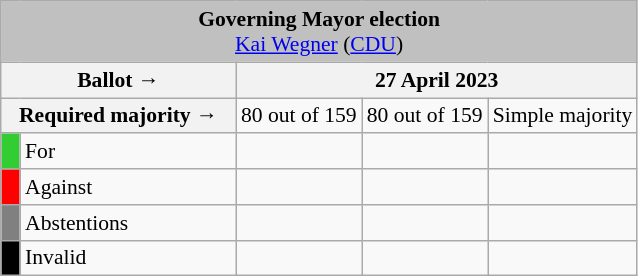<table class="wikitable" style="text-align:center; font-size:90%;">
<tr>
<td colspan=5 align="center" bgcolor="#C0C0C0"><strong>Governing Mayor election</strong><br><a href='#'>Kai Wegner</a> (<a href='#'>CDU</a>)</td>
</tr>
<tr>
<th colspan=2 style="width:150px;">Ballot →</th>
<th colspan=3>27 April 2023</th>
</tr>
<tr>
<th colspan=2>Required majority →</th>
<td>80 out of 159</td>
<td>80 out of 159</td>
<td>Simple majority</td>
</tr>
<tr>
<td bgcolor=limegreen></td>
<td style="text-align:left;">For</td>
<td> </td>
<td> </td>
<td><strong></strong> </td>
</tr>
<tr>
<td bgcolor=red></td>
<td style="text-align:left;">Against</td>
<td></td>
<td></td>
<td></td>
</tr>
<tr>
<td style="background:gray;"></td>
<td style="text-align:left;">Abstentions</td>
<td></td>
<td></td>
<td></td>
</tr>
<tr>
<td style="background:black;"></td>
<td style="text-align:left;">Invalid</td>
<td></td>
<td></td>
<td></td>
</tr>
</table>
